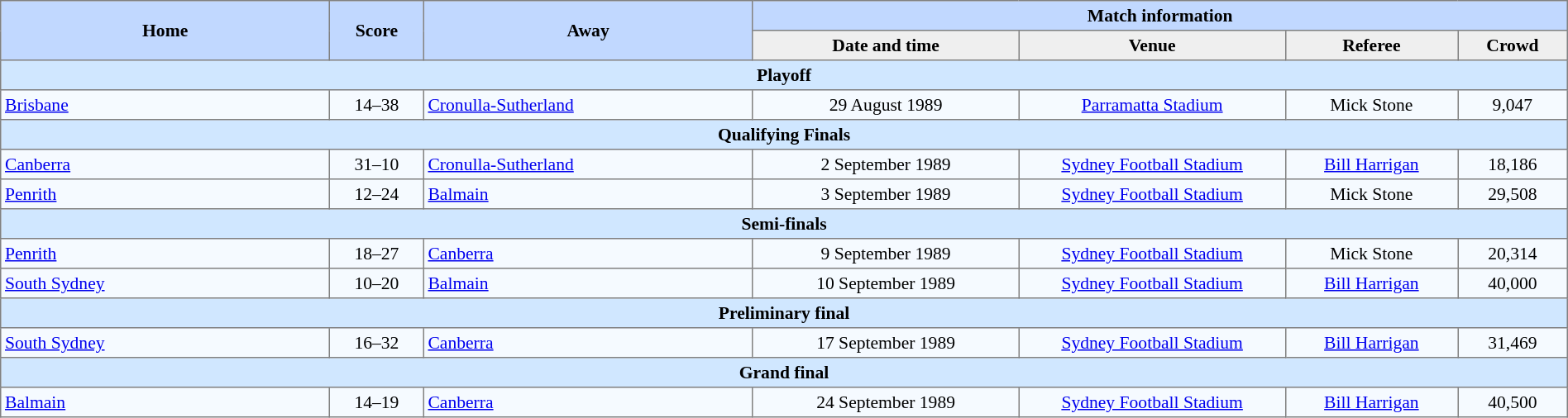<table border="1" cellpadding="3" cellspacing="0" style="border-collapse:collapse; font-size:90%; text-align:center; width:100%;">
<tr style="background:#c1d8ff;">
<th rowspan="2" style="width:21%;">Home</th>
<th rowspan="2" style="width:6%;">Score</th>
<th rowspan="2" style="width:21%;">Away</th>
<th colspan=6>Match information</th>
</tr>
<tr style="background:#efefef;">
<th width=17%>Date and time</th>
<th width=17%>Venue</th>
<th width=11%>Referee</th>
<th width=7%>Crowd</th>
</tr>
<tr style="background:#d0e7ff;">
<td colspan=7><strong>Playoff</strong></td>
</tr>
<tr style="background:#f5faff;">
<td align=left> <a href='#'>Brisbane</a></td>
<td>14–38</td>
<td align=left> <a href='#'>Cronulla-Sutherland</a></td>
<td>29 August 1989</td>
<td><a href='#'>Parramatta Stadium</a></td>
<td>Mick Stone</td>
<td>9,047</td>
</tr>
<tr style="background:#d0e7ff;">
<td colspan=7><strong>Qualifying Finals</strong></td>
</tr>
<tr style="background:#f5faff;">
<td align=left> <a href='#'>Canberra</a></td>
<td>31–10</td>
<td align=left> <a href='#'>Cronulla-Sutherland</a></td>
<td>2 September 1989</td>
<td><a href='#'>Sydney Football Stadium</a></td>
<td><a href='#'>Bill Harrigan</a></td>
<td>18,186</td>
</tr>
<tr style="background:#f5faff;">
<td align=left> <a href='#'>Penrith</a></td>
<td>12–24</td>
<td align=left> <a href='#'>Balmain</a></td>
<td>3 September 1989</td>
<td><a href='#'>Sydney Football Stadium</a></td>
<td>Mick Stone</td>
<td>29,508</td>
</tr>
<tr style="background:#d0e7ff;">
<td colspan=7><strong>Semi-finals</strong></td>
</tr>
<tr style="background:#f5faff;">
<td align=left> <a href='#'>Penrith</a></td>
<td>18–27</td>
<td align=left> <a href='#'>Canberra</a></td>
<td>9 September 1989</td>
<td><a href='#'>Sydney Football Stadium</a></td>
<td>Mick Stone</td>
<td>20,314</td>
</tr>
<tr style="background:#f5faff;">
<td align=left> <a href='#'>South Sydney</a></td>
<td>10–20</td>
<td align=left> <a href='#'>Balmain</a></td>
<td>10 September 1989</td>
<td><a href='#'>Sydney Football Stadium</a></td>
<td><a href='#'>Bill Harrigan</a></td>
<td>40,000</td>
</tr>
<tr style="background:#d0e7ff;">
<td colspan=7><strong>Preliminary final</strong></td>
</tr>
<tr style="background:#f5faff;">
<td align=left> <a href='#'>South Sydney</a></td>
<td>16–32</td>
<td align=left> <a href='#'>Canberra</a></td>
<td>17 September 1989</td>
<td><a href='#'>Sydney Football Stadium</a></td>
<td><a href='#'>Bill Harrigan</a></td>
<td>31,469</td>
</tr>
<tr style="background:#d0e7ff;">
<td colspan=7><strong>Grand final</strong></td>
</tr>
<tr style="background:#f5faff;">
<td align=left> <a href='#'>Balmain</a></td>
<td>14–19</td>
<td align=left> <a href='#'>Canberra</a></td>
<td>24 September 1989</td>
<td><a href='#'>Sydney Football Stadium</a></td>
<td><a href='#'>Bill Harrigan</a></td>
<td>40,500</td>
</tr>
</table>
